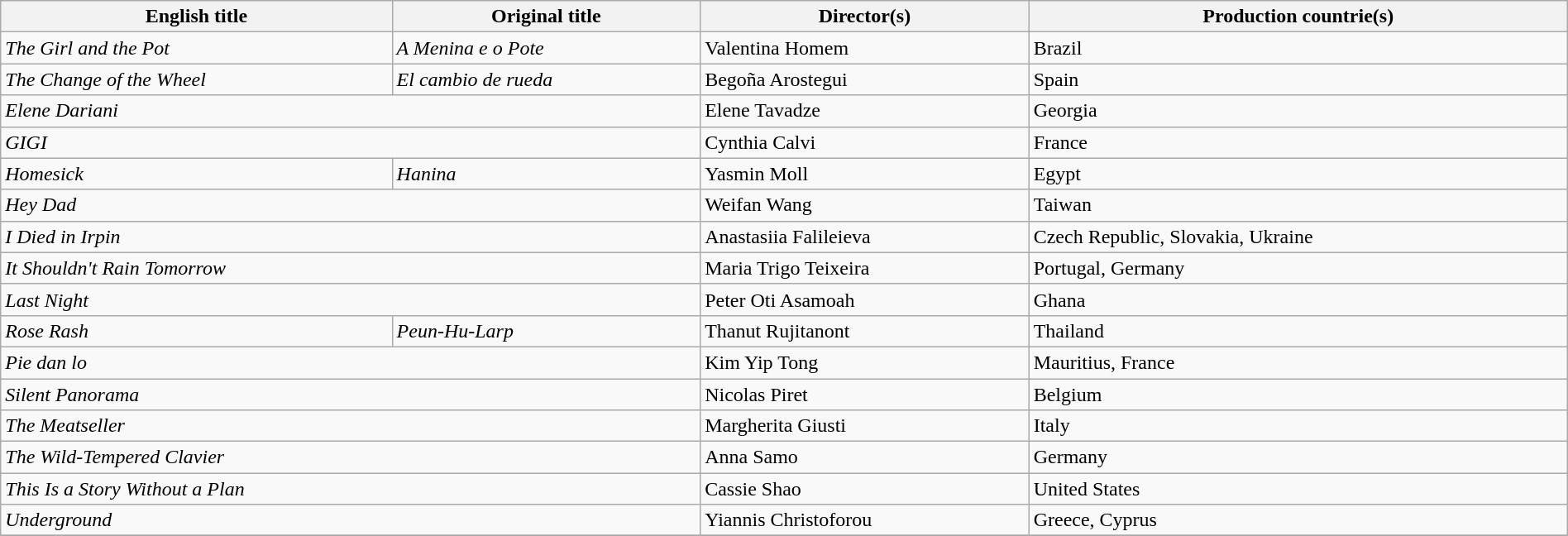<table class="sortable wikitable" style="width:100%; margin-bottom:4px" cellpadding="5">
<tr>
<th scope="col">English title</th>
<th scope="col">Original title</th>
<th scope="col">Director(s)</th>
<th scope="col">Production countrie(s)</th>
</tr>
<tr>
<td><em>The Girl and the Pot</em></td>
<td><em>A Menina e o Pote</em></td>
<td>Valentina Homem</td>
<td>Brazil</td>
</tr>
<tr>
<td><em>The Change of the Wheel</em></td>
<td><em>El cambio de rueda</em></td>
<td>Begoña Arostegui</td>
<td>Spain</td>
</tr>
<tr>
<td colspan="2"><em>Elene Dariani</em></td>
<td>Elene Tavadze</td>
<td>Georgia</td>
</tr>
<tr>
<td colspan="2"><em>GIGI</em></td>
<td>Cynthia Calvi</td>
<td>France</td>
</tr>
<tr>
<td><em>Homesick</em></td>
<td><em>Hanina</em></td>
<td>Yasmin Moll</td>
<td>Egypt</td>
</tr>
<tr>
<td colspan="2"><em>Hey Dad</em></td>
<td>Weifan Wang</td>
<td>Taiwan</td>
</tr>
<tr>
<td colspan="2"><em>I Died in Irpin</em></td>
<td>Anastasiia Falileieva</td>
<td>Czech Republic, Slovakia, Ukraine</td>
</tr>
<tr>
<td colspan="2"><em>It Shouldn't Rain Tomorrow</em></td>
<td>Maria Trigo Teixeira</td>
<td>Portugal, Germany</td>
</tr>
<tr>
<td colspan="2"><em>Last Night</em></td>
<td>Peter Oti Asamoah</td>
<td>Ghana</td>
</tr>
<tr>
<td><em>Rose Rash</em></td>
<td><em>Peun-Hu-Larp</em></td>
<td>Thanut Rujitanont</td>
<td>Thailand</td>
</tr>
<tr>
<td colspan="2"><em>Pie dan lo</em></td>
<td>Kim Yip Tong</td>
<td>Mauritius, France</td>
</tr>
<tr>
<td colspan="2"><em>Silent Panorama</em></td>
<td>Nicolas Piret</td>
<td>Belgium</td>
</tr>
<tr>
<td colspan="2"><em>The Meatseller</em></td>
<td>Margherita Giusti</td>
<td>Italy</td>
</tr>
<tr>
<td colspan="2"><em>The Wild-Tempered Clavier</em></td>
<td>Anna Samo</td>
<td>Germany</td>
</tr>
<tr>
<td colspan="2"><em>This Is a Story Without a Plan</em></td>
<td>Cassie Shao</td>
<td>United States</td>
</tr>
<tr>
<td colspan="2"><em>Underground</em></td>
<td>Yiannis Christoforou</td>
<td>Greece, Cyprus</td>
</tr>
<tr>
</tr>
</table>
